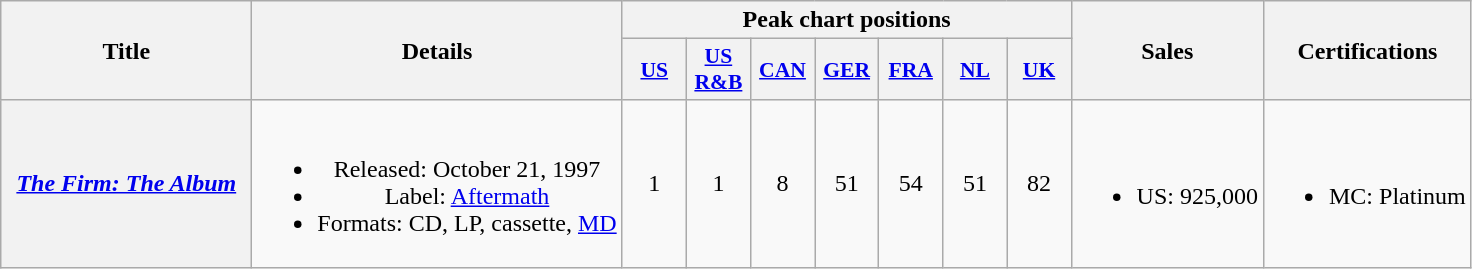<table class="wikitable plainrowheaders" style="text-align:center;">
<tr>
<th rowspan="2" style="width:10em;">Title</th>
<th rowspan="2">Details</th>
<th colspan="7">Peak chart positions</th>
<th rowspan="2">Sales</th>
<th rowspan="2">Certifications</th>
</tr>
<tr>
<th scope="col" style="width:2.5em;font-size:90%;"><a href='#'>US</a><br></th>
<th scope="col" style="width:2.5em;font-size:90%;"><a href='#'>US<br>R&B</a><br></th>
<th scope="col" style="width:2.5em;font-size:90%;"><a href='#'>CAN</a><br></th>
<th scope="col" style="width:2.5em;font-size:90%;"><a href='#'>GER</a><br></th>
<th scope="col" style="width:2.5em;font-size:90%;"><a href='#'>FRA</a><br></th>
<th scope="col" style="width:2.5em;font-size:90%;"><a href='#'>NL</a><br></th>
<th scope="col" style="width:2.5em;font-size:90%;"><a href='#'>UK</a><br></th>
</tr>
<tr>
<th scope="row"><em><a href='#'>The Firm: The Album</a></em></th>
<td><br><ul><li>Released: October 21, 1997</li><li>Label: <a href='#'>Aftermath</a></li><li>Formats: CD, LP, cassette, <a href='#'>MD</a></li></ul></td>
<td>1</td>
<td>1</td>
<td>8</td>
<td>51</td>
<td>54</td>
<td>51</td>
<td>82</td>
<td><br><ul><li>US: 925,000</li></ul></td>
<td><br><ul><li>MC: Platinum</li></ul></td>
</tr>
</table>
